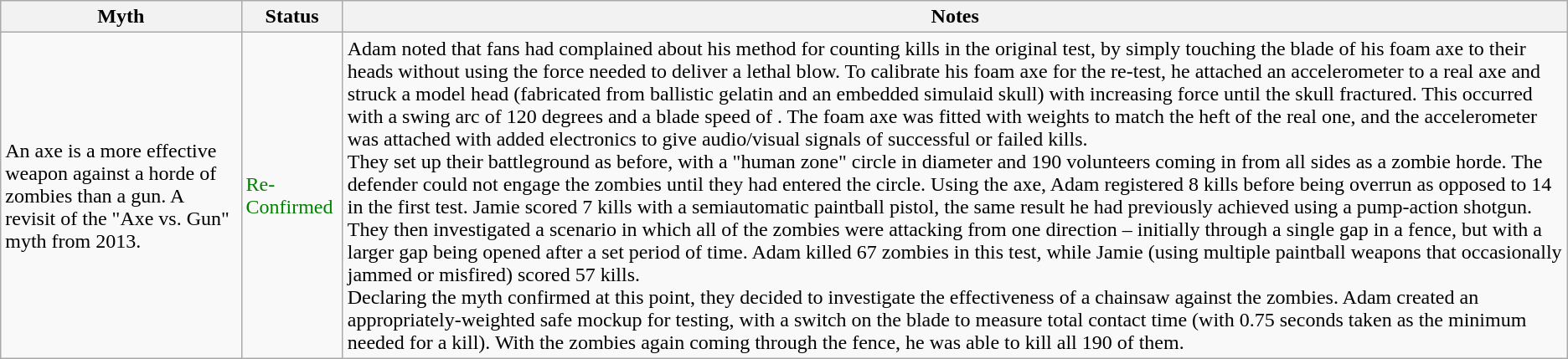<table class="wikitable plainrowheaders">
<tr>
<th scope"col">Myth</th>
<th scope"col">Status</th>
<th scope"col">Notes</th>
</tr>
<tr>
<td scope"row">An axe is a more effective weapon against a horde of zombies than a gun. A revisit of the "Axe vs. Gun" myth from 2013.</td>
<td style="color:green">Re-Confirmed</td>
<td>Adam noted that fans had complained about his method for counting kills in the original test, by simply touching the blade of his foam axe to their heads without using the force needed to deliver a lethal blow. To calibrate his foam axe for the re-test, he attached an accelerometer to a real axe and struck a model head (fabricated from ballistic gelatin and an embedded simulaid skull) with increasing force until the skull fractured. This occurred with a swing arc of 120 degrees and a blade speed of . The foam axe was fitted with weights to match the heft of the real one, and the accelerometer was attached with added electronics to give audio/visual signals of successful or failed kills.<br>They set up their battleground as before, with a "human zone" circle  in diameter and 190 volunteers coming in from all sides as a zombie horde. The defender could not engage the zombies until they had entered the circle. Using the axe, Adam registered 8 kills before being overrun as opposed to 14 in the first test. Jamie scored 7 kills with a semiautomatic paintball pistol, the same result he had previously achieved using a pump-action shotgun. They then investigated a scenario in which all of the zombies were attacking from one direction – initially through a single gap in a fence, but with a larger gap being opened after a set period of time. Adam killed 67 zombies in this test, while Jamie (using multiple paintball weapons that occasionally jammed or misfired) scored 57 kills.<br>Declaring the myth confirmed at this point, they decided to investigate the effectiveness of a chainsaw against the zombies. Adam created an appropriately-weighted safe mockup for testing, with a switch on the blade to measure total contact time (with 0.75 seconds taken as the minimum needed for a kill). With the zombies again coming through the fence, he was able to kill all 190 of them.</td>
</tr>
</table>
